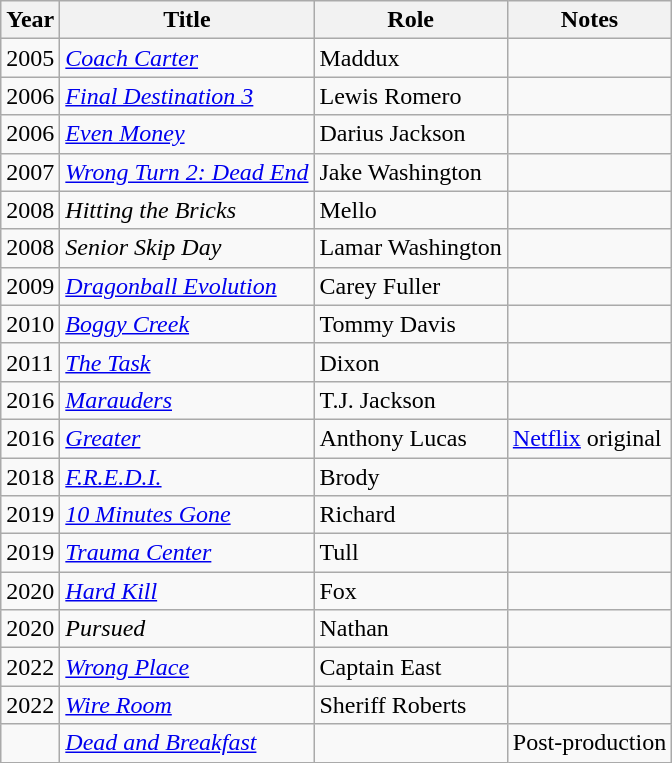<table class="wikitable">
<tr>
<th>Year</th>
<th>Title</th>
<th>Role</th>
<th>Notes</th>
</tr>
<tr>
<td>2005</td>
<td><em><a href='#'>Coach Carter</a></em></td>
<td>Maddux</td>
<td></td>
</tr>
<tr>
<td>2006</td>
<td><em><a href='#'>Final Destination 3</a></em></td>
<td>Lewis Romero</td>
<td></td>
</tr>
<tr>
<td>2006</td>
<td><a href='#'><em>Even Money</em></a></td>
<td>Darius Jackson</td>
<td></td>
</tr>
<tr>
<td>2007</td>
<td><em><a href='#'>Wrong Turn 2: Dead End</a></em></td>
<td>Jake Washington</td>
<td></td>
</tr>
<tr>
<td>2008</td>
<td><em>Hitting the Bricks</em></td>
<td>Mello</td>
<td></td>
</tr>
<tr>
<td>2008</td>
<td><em>Senior Skip Day</em></td>
<td>Lamar Washington</td>
<td></td>
</tr>
<tr>
<td>2009</td>
<td><em><a href='#'>Dragonball Evolution</a></em></td>
<td>Carey Fuller</td>
<td></td>
</tr>
<tr>
<td>2010</td>
<td><em><a href='#'>Boggy Creek</a></em></td>
<td>Tommy Davis</td>
<td></td>
</tr>
<tr>
<td>2011</td>
<td><a href='#'><em>The Task</em></a></td>
<td>Dixon</td>
<td></td>
</tr>
<tr>
<td>2016</td>
<td><a href='#'><em>Marauders</em></a></td>
<td>T.J. Jackson</td>
<td></td>
</tr>
<tr>
<td>2016</td>
<td><a href='#'><em>Greater</em></a></td>
<td>Anthony Lucas</td>
<td><a href='#'>Netflix</a> original</td>
</tr>
<tr>
<td>2018</td>
<td><em><a href='#'>F.R.E.D.I.</a></em></td>
<td>Brody</td>
<td></td>
</tr>
<tr>
<td>2019</td>
<td><em><a href='#'>10 Minutes Gone</a></em></td>
<td>Richard</td>
<td></td>
</tr>
<tr>
<td>2019</td>
<td><a href='#'><em>Trauma Center</em></a></td>
<td>Tull</td>
<td></td>
</tr>
<tr>
<td>2020</td>
<td><em><a href='#'>Hard Kill</a></em></td>
<td>Fox</td>
<td></td>
</tr>
<tr>
<td>2020</td>
<td><em>Pursued</em></td>
<td>Nathan</td>
<td></td>
</tr>
<tr>
<td>2022</td>
<td><em><a href='#'>Wrong Place</a></em></td>
<td>Captain East</td>
<td></td>
</tr>
<tr>
<td>2022</td>
<td><em><a href='#'>Wire Room</a></em></td>
<td>Sheriff Roberts</td>
<td></td>
</tr>
<tr>
<td></td>
<td><em><a href='#'>Dead and Breakfast</a></em></td>
<td></td>
<td>Post-production</td>
</tr>
</table>
